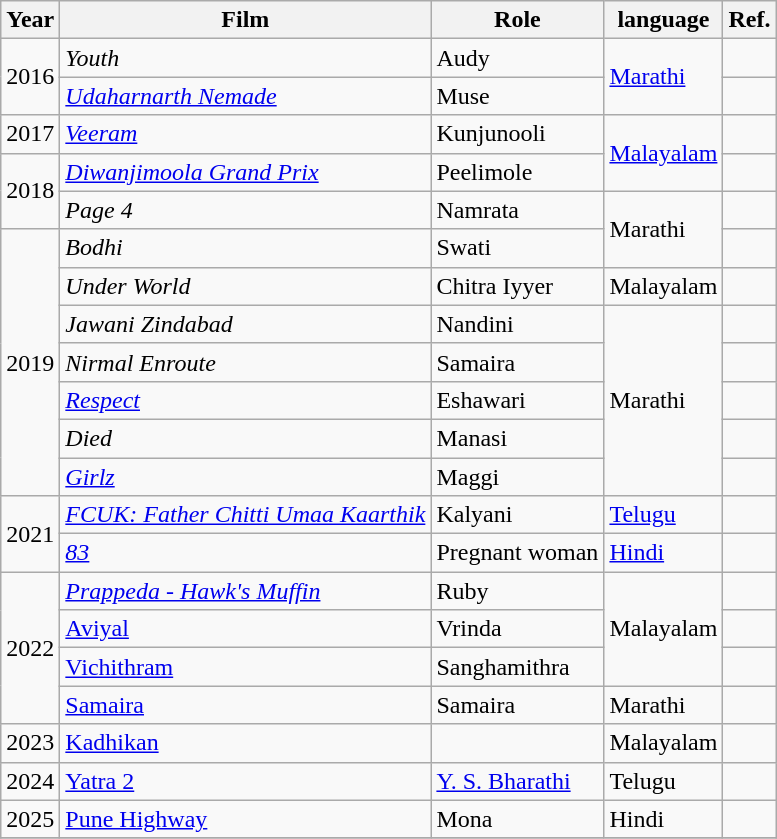<table class="wikitable sortable">
<tr>
<th>Year</th>
<th>Film</th>
<th>Role</th>
<th>language</th>
<th class="unsortable">Ref.</th>
</tr>
<tr>
<td Rowspan=2>2016</td>
<td><em>Youth</em></td>
<td>Audy</td>
<td rowspan="2"><a href='#'>Marathi</a></td>
<td></td>
</tr>
<tr>
<td><em><a href='#'>Udaharnarth Nemade</a> </em></td>
<td>Muse</td>
<td></td>
</tr>
<tr>
<td>2017</td>
<td><em><a href='#'>Veeram</a></em></td>
<td>Kunjunooli</td>
<td rowspan="2"><a href='#'>Malayalam</a></td>
<td></td>
</tr>
<tr>
<td Rowspan=2>2018</td>
<td><em><a href='#'>Diwanjimoola Grand Prix</a></em></td>
<td>Peelimole</td>
<td></td>
</tr>
<tr>
<td><em>Page 4</em></td>
<td>Namrata</td>
<td rowspan="2">Marathi</td>
<td></td>
</tr>
<tr>
<td Rowspan=7>2019</td>
<td><em>Bodhi</em></td>
<td>Swati</td>
<td></td>
</tr>
<tr>
<td><em>Under World</em></td>
<td>Chitra Iyyer</td>
<td>Malayalam</td>
<td></td>
</tr>
<tr>
<td><em>Jawani Zindabad</em></td>
<td>Nandini</td>
<td rowspan="5">Marathi</td>
<td></td>
</tr>
<tr>
<td><em>Nirmal Enroute</em></td>
<td>Samaira</td>
<td></td>
</tr>
<tr>
<td><em><a href='#'>Respect</a></em></td>
<td>Eshawari</td>
<td></td>
</tr>
<tr>
<td><em>Died</em></td>
<td>Manasi</td>
<td></td>
</tr>
<tr>
<td><em><a href='#'>Girlz</a></em></td>
<td>Maggi</td>
<td></td>
</tr>
<tr>
<td rowspan=2>2021</td>
<td><em><a href='#'>FCUK: Father Chitti Umaa Kaarthik</a></em></td>
<td>Kalyani</td>
<td><a href='#'>Telugu</a></td>
<td></td>
</tr>
<tr>
<td><em><a href='#'>83</a></em></td>
<td>Pregnant woman</td>
<td><a href='#'>Hindi</a></td>
<td></td>
</tr>
<tr>
<td rowspan="4">2022</td>
<td><em><a href='#'>Prappeda - Hawk's Muffin</a></td>
<td>Ruby</td>
<td rowspan="3">Malayalam</td>
<td></td>
</tr>
<tr>
<td></em><a href='#'>Aviyal</a><em></td>
<td>Vrinda</td>
<td></td>
</tr>
<tr>
<td></em><a href='#'>Vichithram</a><em></td>
<td>Sanghamithra</td>
<td></td>
</tr>
<tr>
<td></em><a href='#'>Samaira</a><em></td>
<td>Samaira</td>
<td>Marathi</td>
<td></td>
</tr>
<tr>
<td>2023</td>
<td></em><a href='#'>Kadhikan</a><em></td>
<td></td>
<td>Malayalam</td>
<td></td>
</tr>
<tr>
<td>2024</td>
<td></em><a href='#'>Yatra 2</a><em></td>
<td><a href='#'>Y. S. Bharathi</a></td>
<td>Telugu</td>
<td></td>
</tr>
<tr>
<td>2025</td>
<td></em><a href='#'>Pune Highway</a><em></td>
<td>Mona</td>
<td>Hindi</td>
<td></td>
</tr>
<tr>
</tr>
</table>
